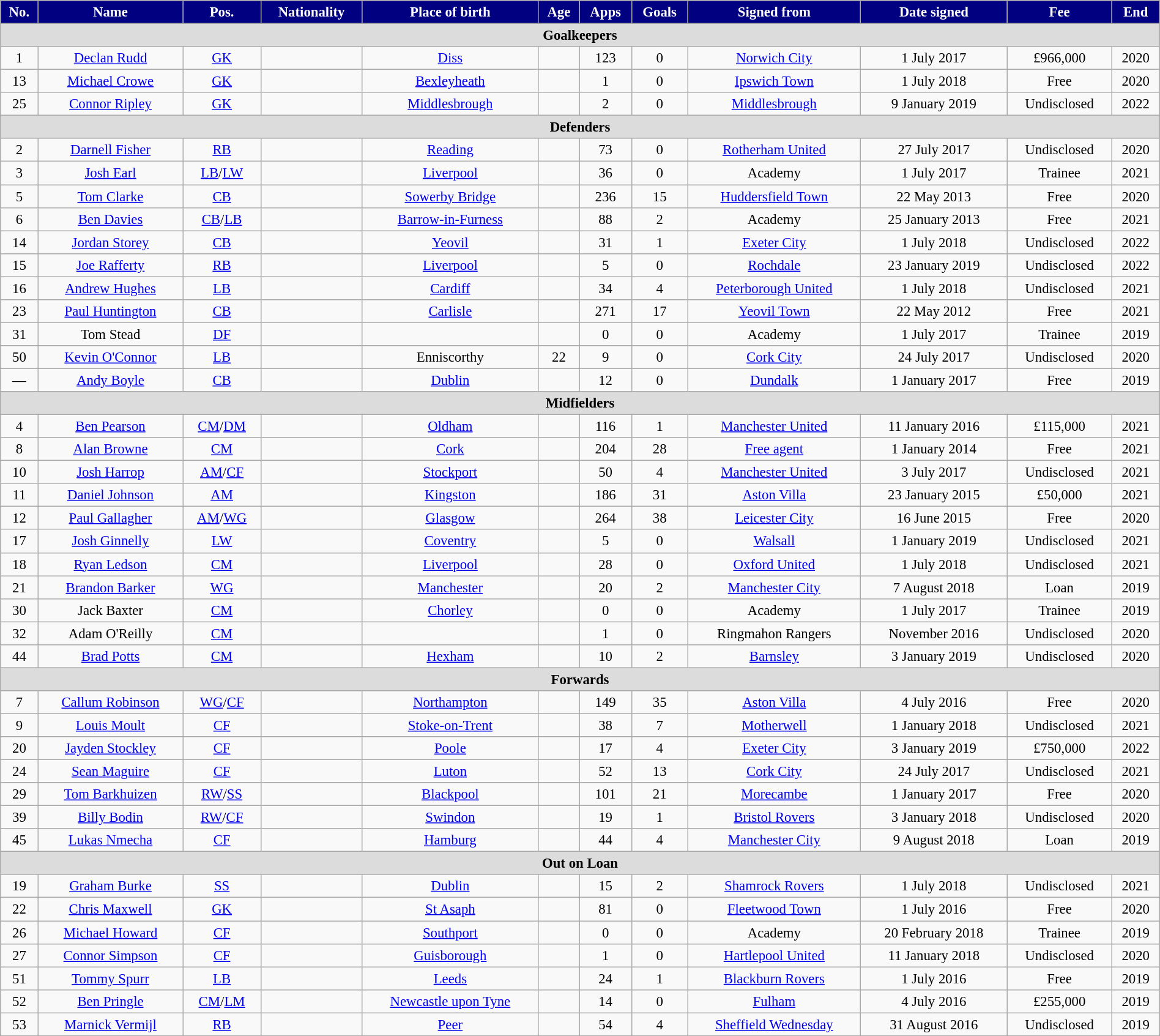<table class="wikitable" style="text-align:center; font-size:95%; width:100%;">
<tr>
<th style="background:navy; color:white;">No.</th>
<th style="background:navy; color:white;">Name</th>
<th style="background:navy; color:white;">Pos.</th>
<th style="background:navy; color:white;">Nationality</th>
<th style="background:navy; color:white;">Place of birth</th>
<th style="background:navy; color:white;">Age</th>
<th style="background:navy; color:white;">Apps</th>
<th style="background:navy; color:white;">Goals</th>
<th style="background:navy; color:white;">Signed from</th>
<th style="background:navy; color:white;">Date signed</th>
<th style="background:navy; color:white;">Fee</th>
<th style="background:navy; color:white;">End</th>
</tr>
<tr>
<th colspan="14" style="background:#dcdcdc;">Goalkeepers</th>
</tr>
<tr>
<td>1</td>
<td><a href='#'>Declan Rudd</a></td>
<td><a href='#'>GK</a></td>
<td></td>
<td><a href='#'>Diss</a></td>
<td></td>
<td>123</td>
<td>0</td>
<td><a href='#'>Norwich City</a></td>
<td>1 July 2017</td>
<td>£966,000</td>
<td>2020</td>
</tr>
<tr>
<td>13</td>
<td><a href='#'>Michael Crowe</a></td>
<td><a href='#'>GK</a></td>
<td></td>
<td><a href='#'>Bexleyheath</a></td>
<td></td>
<td>1</td>
<td>0</td>
<td><a href='#'>Ipswich Town</a></td>
<td>1 July 2018</td>
<td>Free</td>
<td>2020</td>
</tr>
<tr>
<td>25</td>
<td><a href='#'>Connor Ripley</a></td>
<td><a href='#'>GK</a></td>
<td></td>
<td><a href='#'>Middlesbrough</a></td>
<td></td>
<td>2</td>
<td>0</td>
<td><a href='#'>Middlesbrough</a></td>
<td>9 January 2019</td>
<td>Undisclosed</td>
<td>2022</td>
</tr>
<tr>
<th colspan="14" style="background:#dcdcdc;">Defenders</th>
</tr>
<tr>
<td>2</td>
<td><a href='#'>Darnell Fisher</a></td>
<td><a href='#'>RB</a></td>
<td></td>
<td><a href='#'>Reading</a></td>
<td></td>
<td>73</td>
<td>0</td>
<td><a href='#'>Rotherham United</a></td>
<td>27 July 2017</td>
<td>Undisclosed</td>
<td>2020</td>
</tr>
<tr>
<td>3</td>
<td><a href='#'>Josh Earl</a></td>
<td><a href='#'>LB</a>/<a href='#'>LW</a></td>
<td></td>
<td><a href='#'>Liverpool</a></td>
<td></td>
<td>36</td>
<td>0</td>
<td>Academy</td>
<td>1 July 2017</td>
<td>Trainee</td>
<td>2021</td>
</tr>
<tr>
<td>5</td>
<td><a href='#'>Tom Clarke</a></td>
<td><a href='#'>CB</a></td>
<td></td>
<td><a href='#'>Sowerby Bridge</a></td>
<td></td>
<td>236</td>
<td>15</td>
<td><a href='#'>Huddersfield Town</a></td>
<td>22 May 2013</td>
<td>Free</td>
<td>2020</td>
</tr>
<tr>
<td>6</td>
<td><a href='#'>Ben Davies</a></td>
<td><a href='#'>CB</a>/<a href='#'>LB</a></td>
<td></td>
<td><a href='#'>Barrow-in-Furness</a></td>
<td></td>
<td>88</td>
<td>2</td>
<td>Academy</td>
<td>25 January 2013</td>
<td>Free</td>
<td>2021</td>
</tr>
<tr>
<td>14</td>
<td><a href='#'>Jordan Storey</a></td>
<td><a href='#'>CB</a></td>
<td></td>
<td><a href='#'>Yeovil</a></td>
<td></td>
<td>31</td>
<td>1</td>
<td><a href='#'>Exeter City</a></td>
<td>1 July 2018</td>
<td>Undisclosed</td>
<td>2022</td>
</tr>
<tr>
<td>15</td>
<td><a href='#'>Joe Rafferty</a></td>
<td><a href='#'>RB</a></td>
<td></td>
<td><a href='#'>Liverpool</a></td>
<td></td>
<td>5</td>
<td>0</td>
<td><a href='#'>Rochdale</a></td>
<td>23 January 2019</td>
<td>Undisclosed</td>
<td>2022</td>
</tr>
<tr>
<td>16</td>
<td><a href='#'>Andrew Hughes</a></td>
<td><a href='#'>LB</a></td>
<td></td>
<td><a href='#'>Cardiff</a></td>
<td></td>
<td>34</td>
<td>4</td>
<td><a href='#'>Peterborough United</a></td>
<td>1 July 2018</td>
<td>Undisclosed</td>
<td>2021</td>
</tr>
<tr>
<td>23</td>
<td><a href='#'>Paul Huntington</a></td>
<td><a href='#'>CB</a></td>
<td></td>
<td><a href='#'>Carlisle</a></td>
<td></td>
<td>271</td>
<td>17</td>
<td><a href='#'>Yeovil Town</a></td>
<td>22 May 2012</td>
<td>Free</td>
<td>2021</td>
</tr>
<tr>
<td>31</td>
<td>Tom Stead</td>
<td><a href='#'>DF</a></td>
<td></td>
<td></td>
<td></td>
<td>0</td>
<td>0</td>
<td>Academy</td>
<td>1 July 2017</td>
<td>Trainee</td>
<td>2019</td>
</tr>
<tr>
<td>50</td>
<td><a href='#'>Kevin O'Connor</a></td>
<td><a href='#'>LB</a></td>
<td></td>
<td>Enniscorthy</td>
<td>22</td>
<td>9</td>
<td>0</td>
<td><a href='#'>Cork City</a></td>
<td>24 July 2017</td>
<td>Undisclosed</td>
<td>2020</td>
</tr>
<tr>
<td>—</td>
<td><a href='#'>Andy Boyle</a></td>
<td><a href='#'>CB</a></td>
<td></td>
<td><a href='#'>Dublin</a></td>
<td></td>
<td>12</td>
<td>0</td>
<td><a href='#'>Dundalk</a></td>
<td>1 January 2017</td>
<td>Free</td>
<td>2019</td>
</tr>
<tr>
<th colspan="14" style="background:#dcdcdc;">Midfielders</th>
</tr>
<tr>
<td>4</td>
<td><a href='#'>Ben Pearson</a></td>
<td><a href='#'>CM</a>/<a href='#'>DM</a></td>
<td></td>
<td><a href='#'>Oldham</a></td>
<td></td>
<td>116</td>
<td>1</td>
<td><a href='#'>Manchester United</a></td>
<td>11 January 2016</td>
<td>£115,000</td>
<td>2021</td>
</tr>
<tr>
<td>8</td>
<td><a href='#'>Alan Browne</a></td>
<td><a href='#'>CM</a></td>
<td></td>
<td><a href='#'>Cork</a></td>
<td></td>
<td>204</td>
<td>28</td>
<td><a href='#'>Free agent</a></td>
<td>1 January 2014</td>
<td>Free</td>
<td>2021</td>
</tr>
<tr>
<td>10</td>
<td><a href='#'>Josh Harrop</a></td>
<td><a href='#'>AM</a>/<a href='#'>CF</a></td>
<td></td>
<td><a href='#'>Stockport</a></td>
<td></td>
<td>50</td>
<td>4</td>
<td><a href='#'>Manchester United</a></td>
<td>3 July 2017</td>
<td>Undisclosed</td>
<td>2021</td>
</tr>
<tr>
<td>11</td>
<td><a href='#'>Daniel Johnson</a></td>
<td><a href='#'>AM</a></td>
<td></td>
<td><a href='#'>Kingston</a></td>
<td></td>
<td>186</td>
<td>31</td>
<td><a href='#'>Aston Villa</a></td>
<td>23 January 2015</td>
<td>£50,000</td>
<td>2021</td>
</tr>
<tr>
<td>12</td>
<td><a href='#'>Paul Gallagher</a></td>
<td><a href='#'>AM</a>/<a href='#'>WG</a></td>
<td></td>
<td><a href='#'>Glasgow</a></td>
<td></td>
<td>264</td>
<td>38</td>
<td><a href='#'>Leicester City</a></td>
<td>16 June 2015</td>
<td>Free</td>
<td>2020</td>
</tr>
<tr>
<td>17</td>
<td><a href='#'>Josh Ginnelly</a></td>
<td><a href='#'>LW</a></td>
<td></td>
<td><a href='#'>Coventry</a></td>
<td></td>
<td>5</td>
<td>0</td>
<td><a href='#'>Walsall</a></td>
<td>1 January 2019</td>
<td>Undisclosed</td>
<td>2021</td>
</tr>
<tr>
<td>18</td>
<td><a href='#'>Ryan Ledson</a></td>
<td><a href='#'>CM</a></td>
<td></td>
<td><a href='#'>Liverpool</a></td>
<td></td>
<td>28</td>
<td>0</td>
<td><a href='#'>Oxford United</a></td>
<td>1 July 2018</td>
<td>Undisclosed</td>
<td>2021</td>
</tr>
<tr>
<td>21</td>
<td><a href='#'>Brandon Barker</a></td>
<td><a href='#'>WG</a></td>
<td></td>
<td><a href='#'>Manchester</a></td>
<td></td>
<td>20</td>
<td>2</td>
<td><a href='#'>Manchester City</a></td>
<td>7 August 2018</td>
<td>Loan</td>
<td>2019</td>
</tr>
<tr>
<td>30</td>
<td>Jack Baxter</td>
<td><a href='#'>CM</a></td>
<td></td>
<td><a href='#'>Chorley</a></td>
<td></td>
<td>0</td>
<td>0</td>
<td>Academy</td>
<td>1 July 2017</td>
<td>Trainee</td>
<td>2019</td>
</tr>
<tr>
<td>32</td>
<td>Adam O'Reilly</td>
<td><a href='#'>CM</a></td>
<td></td>
<td></td>
<td></td>
<td>1</td>
<td>0</td>
<td>Ringmahon Rangers</td>
<td>November 2016</td>
<td>Undisclosed</td>
<td>2020</td>
</tr>
<tr>
<td>44</td>
<td><a href='#'>Brad Potts</a></td>
<td><a href='#'>CM</a></td>
<td></td>
<td><a href='#'>Hexham</a></td>
<td></td>
<td>10</td>
<td>2</td>
<td><a href='#'>Barnsley</a></td>
<td>3 January 2019</td>
<td>Undisclosed</td>
<td>2020</td>
</tr>
<tr>
<th colspan="14" style="background:#dcdcdc;">Forwards</th>
</tr>
<tr>
<td>7</td>
<td><a href='#'>Callum Robinson</a></td>
<td><a href='#'>WG</a>/<a href='#'>CF</a></td>
<td></td>
<td><a href='#'>Northampton</a></td>
<td></td>
<td>149</td>
<td>35</td>
<td><a href='#'>Aston Villa</a></td>
<td>4 July 2016</td>
<td>Free</td>
<td>2020</td>
</tr>
<tr>
<td>9</td>
<td><a href='#'>Louis Moult</a></td>
<td><a href='#'>CF</a></td>
<td></td>
<td><a href='#'>Stoke-on-Trent</a></td>
<td></td>
<td>38</td>
<td>7</td>
<td><a href='#'>Motherwell</a></td>
<td>1 January 2018</td>
<td>Undisclosed</td>
<td>2021</td>
</tr>
<tr>
<td>20</td>
<td><a href='#'>Jayden Stockley</a></td>
<td><a href='#'>CF</a></td>
<td></td>
<td><a href='#'>Poole</a></td>
<td></td>
<td>17</td>
<td>4</td>
<td><a href='#'>Exeter City</a></td>
<td>3 January 2019</td>
<td>£750,000</td>
<td>2022</td>
</tr>
<tr>
<td>24</td>
<td><a href='#'>Sean Maguire</a></td>
<td><a href='#'>CF</a></td>
<td></td>
<td><a href='#'>Luton</a></td>
<td></td>
<td>52</td>
<td>13</td>
<td><a href='#'>Cork City</a></td>
<td>24 July 2017</td>
<td>Undisclosed</td>
<td>2021</td>
</tr>
<tr>
<td>29</td>
<td><a href='#'>Tom Barkhuizen</a></td>
<td><a href='#'>RW</a>/<a href='#'>SS</a></td>
<td></td>
<td><a href='#'>Blackpool</a></td>
<td></td>
<td>101</td>
<td>21</td>
<td><a href='#'>Morecambe</a></td>
<td>1 January 2017</td>
<td>Free</td>
<td>2020</td>
</tr>
<tr>
<td>39</td>
<td><a href='#'>Billy Bodin</a></td>
<td><a href='#'>RW</a>/<a href='#'>CF</a></td>
<td></td>
<td><a href='#'>Swindon</a></td>
<td></td>
<td>19</td>
<td>1</td>
<td><a href='#'>Bristol Rovers</a></td>
<td>3 January 2018</td>
<td>Undisclosed</td>
<td>2020</td>
</tr>
<tr>
<td>45</td>
<td><a href='#'>Lukas Nmecha</a></td>
<td><a href='#'>CF</a></td>
<td></td>
<td><a href='#'>Hamburg</a></td>
<td></td>
<td>44</td>
<td>4</td>
<td><a href='#'>Manchester City</a></td>
<td>9 August 2018</td>
<td>Loan</td>
<td>2019</td>
</tr>
<tr>
<th colspan="14" style="background:#dcdcdc;">Out on Loan</th>
</tr>
<tr>
<td>19</td>
<td><a href='#'>Graham Burke</a></td>
<td><a href='#'>SS</a></td>
<td></td>
<td><a href='#'>Dublin</a></td>
<td></td>
<td>15</td>
<td>2</td>
<td><a href='#'>Shamrock Rovers</a></td>
<td>1 July 2018</td>
<td>Undisclosed</td>
<td>2021</td>
</tr>
<tr>
<td>22</td>
<td><a href='#'>Chris Maxwell</a></td>
<td><a href='#'>GK</a></td>
<td></td>
<td><a href='#'>St Asaph</a></td>
<td></td>
<td>81</td>
<td>0</td>
<td><a href='#'>Fleetwood Town</a></td>
<td>1 July 2016</td>
<td>Free</td>
<td>2020</td>
</tr>
<tr>
<td>26</td>
<td><a href='#'>Michael Howard</a></td>
<td><a href='#'>CF</a></td>
<td></td>
<td><a href='#'>Southport</a></td>
<td></td>
<td>0</td>
<td>0</td>
<td>Academy</td>
<td>20 February 2018</td>
<td>Trainee</td>
<td>2019</td>
</tr>
<tr>
<td>27</td>
<td><a href='#'>Connor Simpson</a></td>
<td><a href='#'>CF</a></td>
<td></td>
<td><a href='#'>Guisborough</a></td>
<td></td>
<td>1</td>
<td>0</td>
<td><a href='#'>Hartlepool United</a></td>
<td>11 January 2018</td>
<td>Undisclosed</td>
<td>2020</td>
</tr>
<tr>
<td>51</td>
<td><a href='#'>Tommy Spurr</a></td>
<td><a href='#'>LB</a></td>
<td></td>
<td><a href='#'>Leeds</a></td>
<td></td>
<td>24</td>
<td>1</td>
<td><a href='#'>Blackburn Rovers</a></td>
<td>1 July 2016</td>
<td>Free</td>
<td>2019</td>
</tr>
<tr>
<td>52</td>
<td><a href='#'>Ben Pringle</a></td>
<td><a href='#'>CM</a>/<a href='#'>LM</a></td>
<td></td>
<td><a href='#'>Newcastle upon Tyne</a></td>
<td></td>
<td>14</td>
<td>0</td>
<td><a href='#'>Fulham</a></td>
<td>4 July 2016</td>
<td>£255,000</td>
<td>2019</td>
</tr>
<tr>
<td>53</td>
<td><a href='#'>Marnick Vermijl</a></td>
<td><a href='#'>RB</a></td>
<td></td>
<td><a href='#'>Peer</a></td>
<td></td>
<td>54</td>
<td>4</td>
<td><a href='#'>Sheffield Wednesday</a></td>
<td>31 August 2016</td>
<td>Undisclosed</td>
<td>2019</td>
</tr>
<tr>
</tr>
</table>
